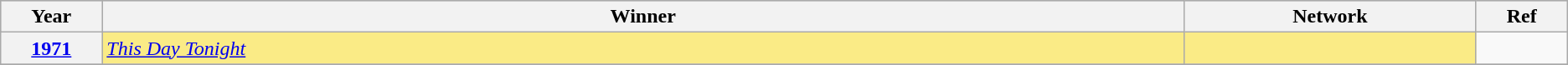<table class="wikitable sortable">
<tr style="background:#bebebe;">
<th scope="col" style="width:1%;">Year</th>
<th scope="col" style="width:16%;">Winner</th>
<th scope="col" style="width:4%;">Network</th>
<th scope="col" style="width:1%;" class="unsortable">Ref</th>
</tr>
<tr>
<th scope="row" style="text-align:center"><a href='#'>1971</a></th>
<td style="background:#FAEB86"><em><a href='#'>This Day Tonight</a></em></td>
<td style="background:#FAEB86"></td>
<td></td>
</tr>
<tr>
</tr>
</table>
